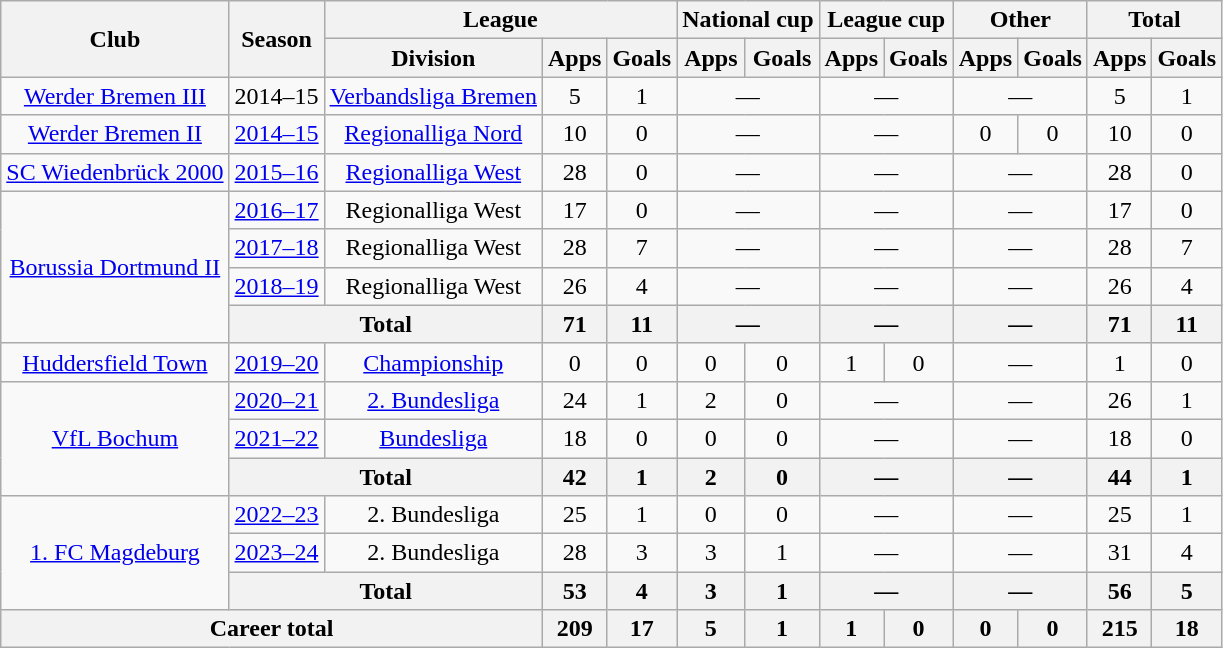<table class="wikitable" style="text-align:center">
<tr>
<th rowspan="2">Club</th>
<th rowspan="2">Season</th>
<th colspan="3">League</th>
<th colspan="2">National cup</th>
<th colspan="2">League cup</th>
<th colspan="2">Other</th>
<th colspan="2">Total</th>
</tr>
<tr>
<th>Division</th>
<th>Apps</th>
<th>Goals</th>
<th>Apps</th>
<th>Goals</th>
<th>Apps</th>
<th>Goals</th>
<th>Apps</th>
<th>Goals</th>
<th>Apps</th>
<th>Goals</th>
</tr>
<tr>
<td><a href='#'>Werder Bremen III</a></td>
<td>2014–15</td>
<td><a href='#'>Verbandsliga Bremen</a></td>
<td>5</td>
<td>1</td>
<td colspan="2">—</td>
<td colspan="2">—</td>
<td colspan="2">—</td>
<td>5</td>
<td>1</td>
</tr>
<tr>
<td><a href='#'>Werder Bremen II</a></td>
<td><a href='#'>2014–15</a></td>
<td><a href='#'>Regionalliga Nord</a></td>
<td>10</td>
<td>0</td>
<td colspan="2">—</td>
<td colspan="2">—</td>
<td>0</td>
<td>0</td>
<td>10</td>
<td>0</td>
</tr>
<tr>
<td><a href='#'>SC Wiedenbrück 2000</a></td>
<td><a href='#'>2015–16</a></td>
<td><a href='#'>Regionalliga West</a></td>
<td>28</td>
<td>0</td>
<td colspan="2">—</td>
<td colspan="2">—</td>
<td colspan="2">—</td>
<td>28</td>
<td>0</td>
</tr>
<tr>
<td rowspan=4><a href='#'>Borussia Dortmund II</a></td>
<td><a href='#'>2016–17</a></td>
<td>Regionalliga West</td>
<td>17</td>
<td>0</td>
<td colspan="2">—</td>
<td colspan="2">—</td>
<td colspan="2">—</td>
<td>17</td>
<td>0</td>
</tr>
<tr>
<td><a href='#'>2017–18</a></td>
<td>Regionalliga West</td>
<td>28</td>
<td>7</td>
<td colspan="2">—</td>
<td colspan="2">—</td>
<td colspan="2">—</td>
<td>28</td>
<td>7</td>
</tr>
<tr>
<td><a href='#'>2018–19</a></td>
<td>Regionalliga West</td>
<td>26</td>
<td>4</td>
<td colspan="2">—</td>
<td colspan="2">—</td>
<td colspan="2">—</td>
<td>26</td>
<td>4</td>
</tr>
<tr>
<th colspan="2">Total</th>
<th>71</th>
<th>11</th>
<th colspan="2">—</th>
<th colspan="2">—</th>
<th colspan="2">—</th>
<th>71</th>
<th>11</th>
</tr>
<tr>
<td><a href='#'>Huddersfield Town</a></td>
<td><a href='#'>2019–20</a></td>
<td><a href='#'>Championship</a></td>
<td>0</td>
<td>0</td>
<td>0</td>
<td>0</td>
<td>1</td>
<td>0</td>
<td colspan="2">—</td>
<td>1</td>
<td>0</td>
</tr>
<tr>
<td rowspan="3"><a href='#'>VfL Bochum</a></td>
<td><a href='#'>2020–21</a></td>
<td><a href='#'>2. Bundesliga</a></td>
<td>24</td>
<td>1</td>
<td>2</td>
<td>0</td>
<td colspan="2">—</td>
<td colspan="2">—</td>
<td>26</td>
<td>1</td>
</tr>
<tr>
<td><a href='#'>2021–22</a></td>
<td><a href='#'>Bundesliga</a></td>
<td>18</td>
<td>0</td>
<td>0</td>
<td>0</td>
<td colspan="2">—</td>
<td colspan="2">—</td>
<td>18</td>
<td>0</td>
</tr>
<tr>
<th colspan="2">Total</th>
<th>42</th>
<th>1</th>
<th>2</th>
<th>0</th>
<th colspan="2">—</th>
<th colspan="2">—</th>
<th>44</th>
<th>1</th>
</tr>
<tr>
<td rowspan="3"><a href='#'>1. FC Magdeburg</a></td>
<td><a href='#'>2022–23</a></td>
<td>2. Bundesliga</td>
<td>25</td>
<td>1</td>
<td>0</td>
<td>0</td>
<td colspan="2">—</td>
<td colspan="2">—</td>
<td>25</td>
<td>1</td>
</tr>
<tr>
<td><a href='#'>2023–24</a></td>
<td>2. Bundesliga</td>
<td>28</td>
<td>3</td>
<td>3</td>
<td>1</td>
<td colspan="2">—</td>
<td colspan="2">—</td>
<td>31</td>
<td>4</td>
</tr>
<tr>
<th colspan="2">Total</th>
<th>53</th>
<th>4</th>
<th>3</th>
<th>1</th>
<th colspan="2">—</th>
<th colspan="2">—</th>
<th>56</th>
<th>5</th>
</tr>
<tr>
<th colspan="3">Career total</th>
<th>209</th>
<th>17</th>
<th>5</th>
<th>1</th>
<th>1</th>
<th>0</th>
<th>0</th>
<th>0</th>
<th>215</th>
<th>18</th>
</tr>
</table>
